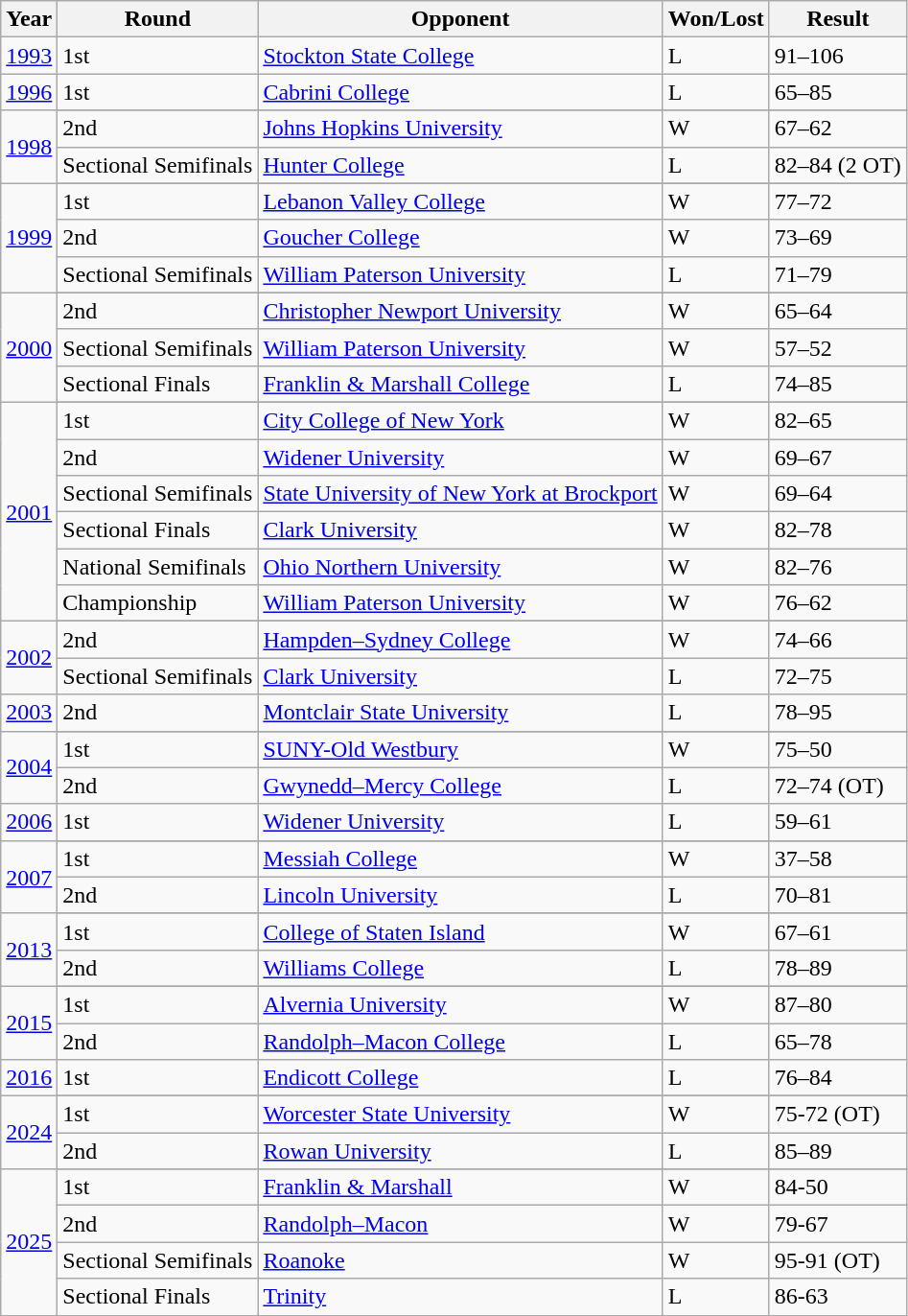<table class=wikitable>
<tr>
<th>Year</th>
<th>Round</th>
<th>Opponent</th>
<th>Won/Lost</th>
<th>Result</th>
</tr>
<tr>
<td><a href='#'>1993</a></td>
<td>1st</td>
<td><a href='#'>Stockton State College</a></td>
<td>L</td>
<td>91–106</td>
</tr>
<tr>
<td><a href='#'>1996</a></td>
<td>1st</td>
<td><a href='#'>Cabrini College</a></td>
<td>L</td>
<td>65–85</td>
</tr>
<tr>
<td rowspan=3><a href='#'>1998</a></td>
</tr>
<tr>
<td>2nd</td>
<td><a href='#'>Johns Hopkins University</a></td>
<td>W</td>
<td>67–62</td>
</tr>
<tr>
<td>Sectional Semifinals</td>
<td><a href='#'>Hunter College</a></td>
<td>L</td>
<td>82–84 (2 OT)</td>
</tr>
<tr>
<td rowspan=4><a href='#'>1999</a></td>
</tr>
<tr>
<td>1st</td>
<td><a href='#'>Lebanon Valley College</a></td>
<td>W</td>
<td>77–72</td>
</tr>
<tr>
<td>2nd</td>
<td><a href='#'>Goucher College</a></td>
<td>W</td>
<td>73–69</td>
</tr>
<tr>
<td>Sectional Semifinals</td>
<td><a href='#'>William Paterson University</a></td>
<td>L</td>
<td>71–79</td>
</tr>
<tr>
<td rowspan=4><a href='#'>2000</a></td>
</tr>
<tr>
<td>2nd</td>
<td><a href='#'>Christopher Newport University</a></td>
<td>W</td>
<td>65–64</td>
</tr>
<tr>
<td>Sectional Semifinals</td>
<td><a href='#'>William Paterson University</a></td>
<td>W</td>
<td>57–52</td>
</tr>
<tr>
<td>Sectional Finals</td>
<td><a href='#'>Franklin & Marshall College</a></td>
<td>L</td>
<td>74–85</td>
</tr>
<tr>
<td rowspan=7><a href='#'>2001</a></td>
</tr>
<tr>
<td>1st</td>
<td><a href='#'>City College of New York</a></td>
<td>W</td>
<td>82–65</td>
</tr>
<tr>
<td>2nd</td>
<td><a href='#'>Widener University</a></td>
<td>W</td>
<td>69–67</td>
</tr>
<tr>
<td>Sectional Semifinals</td>
<td><a href='#'>State University of New York at Brockport</a></td>
<td>W</td>
<td>69–64</td>
</tr>
<tr>
<td>Sectional Finals</td>
<td><a href='#'>Clark University</a></td>
<td>W</td>
<td>82–78</td>
</tr>
<tr>
<td>National Semifinals</td>
<td><a href='#'>Ohio Northern University</a></td>
<td>W</td>
<td>82–76</td>
</tr>
<tr>
<td>Championship</td>
<td><a href='#'>William Paterson University</a></td>
<td>W</td>
<td>76–62</td>
</tr>
<tr>
<td rowspan=3><a href='#'>2002</a></td>
</tr>
<tr>
<td>2nd</td>
<td><a href='#'>Hampden–Sydney College</a></td>
<td>W</td>
<td>74–66</td>
</tr>
<tr>
<td>Sectional Semifinals</td>
<td><a href='#'>Clark University</a></td>
<td>L</td>
<td>72–75</td>
</tr>
<tr>
<td><a href='#'>2003</a></td>
<td>2nd</td>
<td><a href='#'>Montclair State University</a></td>
<td>L</td>
<td>78–95</td>
</tr>
<tr>
<td rowspan=3><a href='#'>2004</a></td>
</tr>
<tr>
<td>1st</td>
<td><a href='#'>SUNY-Old Westbury</a></td>
<td>W</td>
<td>75–50</td>
</tr>
<tr>
<td>2nd</td>
<td><a href='#'>Gwynedd–Mercy College</a></td>
<td>L</td>
<td>72–74 (OT)</td>
</tr>
<tr>
<td><a href='#'>2006</a></td>
<td>1st</td>
<td><a href='#'>Widener University</a></td>
<td>L</td>
<td>59–61</td>
</tr>
<tr>
<td rowspan=3><a href='#'>2007</a></td>
</tr>
<tr>
<td>1st</td>
<td><a href='#'>Messiah College</a></td>
<td>W</td>
<td>37–58</td>
</tr>
<tr>
<td>2nd</td>
<td><a href='#'>Lincoln University</a></td>
<td>L</td>
<td>70–81</td>
</tr>
<tr>
<td rowspan=3><a href='#'>2013</a></td>
</tr>
<tr>
<td>1st</td>
<td><a href='#'>College of Staten Island</a></td>
<td>W</td>
<td>67–61</td>
</tr>
<tr>
<td>2nd</td>
<td><a href='#'>Williams College</a></td>
<td>L</td>
<td>78–89</td>
</tr>
<tr>
<td rowspan=3><a href='#'>2015</a></td>
</tr>
<tr>
<td>1st</td>
<td><a href='#'>Alvernia University</a></td>
<td>W</td>
<td>87–80</td>
</tr>
<tr>
<td>2nd</td>
<td><a href='#'>Randolph–Macon College</a></td>
<td>L</td>
<td>65–78</td>
</tr>
<tr>
<td><a href='#'>2016</a></td>
<td>1st</td>
<td><a href='#'>Endicott College</a></td>
<td>L</td>
<td>76–84</td>
</tr>
<tr>
<td rowspan=3><a href='#'>2024</a></td>
</tr>
<tr>
<td>1st</td>
<td><a href='#'>Worcester State University</a></td>
<td>W</td>
<td>75-72 (OT)</td>
</tr>
<tr>
<td>2nd</td>
<td><a href='#'>Rowan University</a></td>
<td>L</td>
<td>85–89</td>
</tr>
<tr>
<td rowspan=5><a href='#'>2025</a></td>
</tr>
<tr>
<td>1st</td>
<td><a href='#'>Franklin & Marshall</a></td>
<td>W</td>
<td>84-50</td>
</tr>
<tr>
<td>2nd</td>
<td><a href='#'>Randolph–Macon</a></td>
<td>W</td>
<td>79-67</td>
</tr>
<tr>
<td>Sectional Semifinals</td>
<td><a href='#'>Roanoke</a></td>
<td>W</td>
<td>95-91 (OT)</td>
</tr>
<tr>
<td>Sectional Finals</td>
<td><a href='#'>Trinity</a></td>
<td>L</td>
<td>86-63</td>
</tr>
</table>
